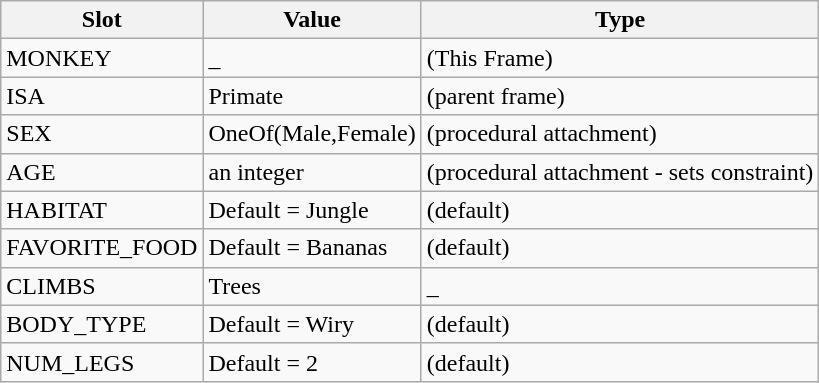<table class="wikitable">
<tr>
<th>Slot</th>
<th>Value</th>
<th>Type</th>
</tr>
<tr>
<td>MONKEY</td>
<td>_</td>
<td>(This Frame)</td>
</tr>
<tr>
<td>ISA</td>
<td>Primate</td>
<td>(parent frame)</td>
</tr>
<tr>
<td>SEX</td>
<td>OneOf(Male,Female)</td>
<td>(procedural attachment)</td>
</tr>
<tr>
<td>AGE</td>
<td>an integer</td>
<td>(procedural attachment - sets constraint)</td>
</tr>
<tr>
<td>HABITAT</td>
<td>Default = Jungle</td>
<td>(default)</td>
</tr>
<tr>
<td>FAVORITE_FOOD</td>
<td>Default = Bananas</td>
<td>(default)</td>
</tr>
<tr>
<td>CLIMBS</td>
<td>Trees</td>
<td>_</td>
</tr>
<tr>
<td>BODY_TYPE</td>
<td>Default = Wiry</td>
<td>(default)</td>
</tr>
<tr>
<td>NUM_LEGS</td>
<td>Default = 2</td>
<td>(default)</td>
</tr>
</table>
